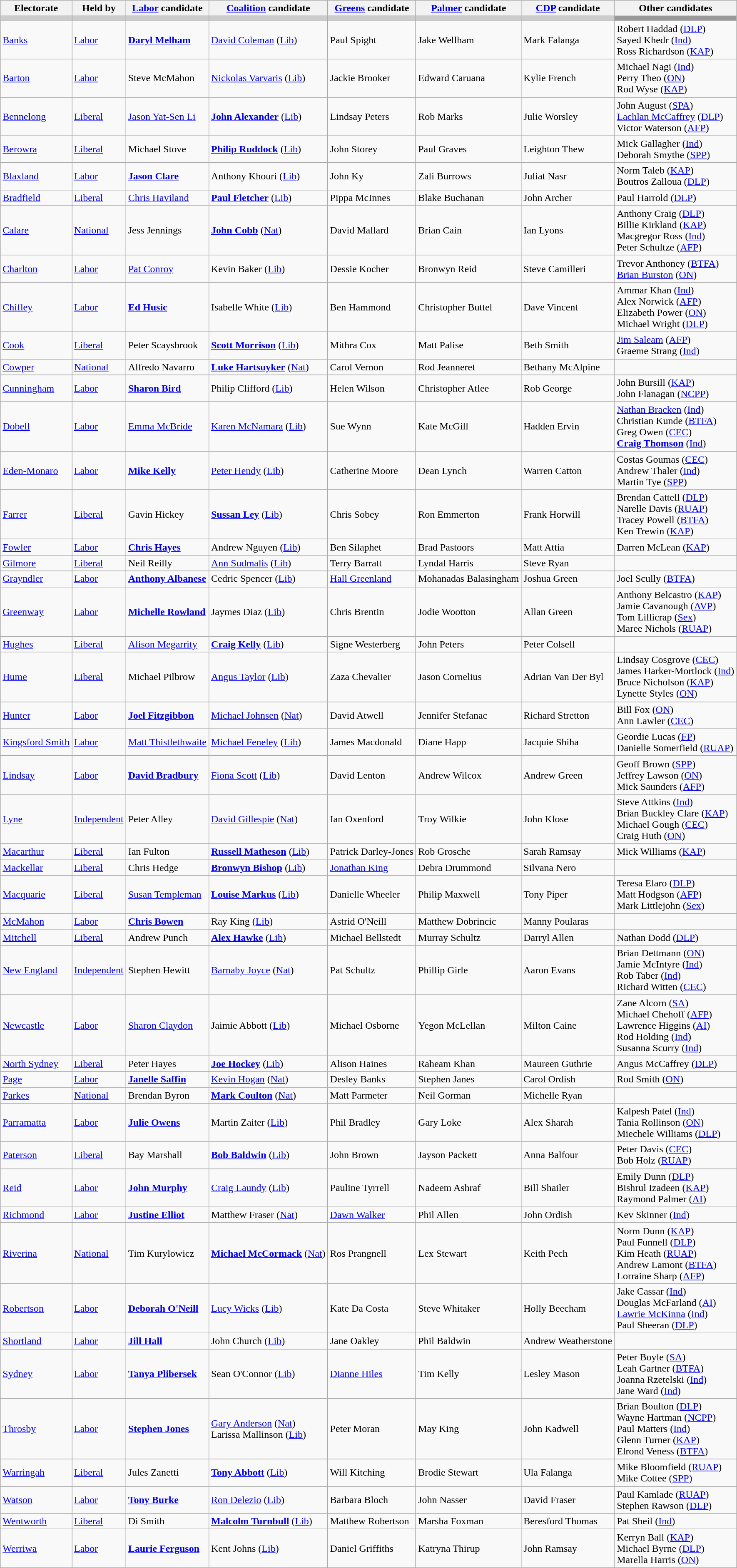<table class="wikitable">
<tr>
<th>Electorate</th>
<th>Held by</th>
<th><a href='#'>Labor</a> candidate</th>
<th><a href='#'>Coalition</a> candidate</th>
<th><a href='#'>Greens</a> candidate</th>
<th><a href='#'>Palmer</a> candidate</th>
<th><a href='#'>CDP</a> candidate</th>
<th>Other candidates</th>
</tr>
<tr style="background:#ccc;">
<td></td>
<td></td>
<td></td>
<td></td>
<td></td>
<td></td>
<td></td>
<td style="background:#999;"></td>
</tr>
<tr>
<td><a href='#'>Banks</a></td>
<td><a href='#'>Labor</a></td>
<td><strong><a href='#'>Daryl Melham</a></strong></td>
<td><a href='#'>David Coleman</a> (<a href='#'>Lib</a>)</td>
<td>Paul Spight</td>
<td>Jake Wellham</td>
<td>Mark Falanga</td>
<td>Robert Haddad (<a href='#'>DLP</a>) <br> Sayed Khedr (<a href='#'>Ind</a>) <br> Ross Richardson (<a href='#'>KAP</a>)</td>
</tr>
<tr>
<td><a href='#'>Barton</a></td>
<td><a href='#'>Labor</a></td>
<td>Steve McMahon</td>
<td><a href='#'>Nickolas Varvaris</a> (<a href='#'>Lib</a>)</td>
<td>Jackie Brooker</td>
<td>Edward Caruana</td>
<td>Kylie French</td>
<td>Michael Nagi (<a href='#'>Ind</a>) <br> Perry Theo (<a href='#'>ON</a>) <br> Rod Wyse (<a href='#'>KAP</a>)</td>
</tr>
<tr>
<td><a href='#'>Bennelong</a></td>
<td><a href='#'>Liberal</a></td>
<td><a href='#'>Jason Yat-Sen Li</a></td>
<td><strong><a href='#'>John Alexander</a></strong> (<a href='#'>Lib</a>)</td>
<td>Lindsay Peters</td>
<td>Rob Marks</td>
<td>Julie Worsley</td>
<td>John August (<a href='#'>SPA</a>) <br> <a href='#'>Lachlan McCaffrey</a> (<a href='#'>DLP</a>) <br> Victor Waterson (<a href='#'>AFP</a>)</td>
</tr>
<tr>
<td><a href='#'>Berowra</a></td>
<td><a href='#'>Liberal</a></td>
<td>Michael Stove</td>
<td><strong><a href='#'>Philip Ruddock</a></strong> (<a href='#'>Lib</a>)</td>
<td>John Storey</td>
<td>Paul Graves</td>
<td>Leighton Thew</td>
<td>Mick Gallagher (<a href='#'>Ind</a>) <br> Deborah Smythe (<a href='#'>SPP</a>)</td>
</tr>
<tr>
<td><a href='#'>Blaxland</a></td>
<td><a href='#'>Labor</a></td>
<td><strong><a href='#'>Jason Clare</a></strong></td>
<td>Anthony Khouri (<a href='#'>Lib</a>)</td>
<td>John Ky</td>
<td>Zali Burrows</td>
<td>Juliat Nasr</td>
<td>Norm Taleb (<a href='#'>KAP</a>) <br> Boutros Zalloua (<a href='#'>DLP</a>)</td>
</tr>
<tr>
<td><a href='#'>Bradfield</a></td>
<td><a href='#'>Liberal</a></td>
<td><a href='#'>Chris Haviland</a></td>
<td><strong><a href='#'>Paul Fletcher</a></strong> (<a href='#'>Lib</a>)</td>
<td>Pippa McInnes</td>
<td>Blake Buchanan</td>
<td>John Archer</td>
<td>Paul Harrold (<a href='#'>DLP</a>)</td>
</tr>
<tr>
<td><a href='#'>Calare</a></td>
<td><a href='#'>National</a></td>
<td>Jess Jennings</td>
<td><strong><a href='#'>John Cobb</a></strong> (<a href='#'>Nat</a>)</td>
<td>David Mallard</td>
<td>Brian Cain</td>
<td>Ian Lyons</td>
<td>Anthony Craig (<a href='#'>DLP</a>) <br> Billie Kirkland (<a href='#'>KAP</a>) <br> Macgregor Ross (<a href='#'>Ind</a>) <br> Peter Schultze (<a href='#'>AFP</a>)</td>
</tr>
<tr>
<td><a href='#'>Charlton</a></td>
<td><a href='#'>Labor</a></td>
<td><a href='#'>Pat Conroy</a></td>
<td>Kevin Baker (<a href='#'>Lib</a>)</td>
<td>Dessie Kocher</td>
<td>Bronwyn Reid</td>
<td>Steve Camilleri</td>
<td>Trevor Anthoney (<a href='#'>BTFA</a>) <br> <a href='#'>Brian Burston</a> (<a href='#'>ON</a>)</td>
</tr>
<tr>
<td><a href='#'>Chifley</a></td>
<td><a href='#'>Labor</a></td>
<td><strong><a href='#'>Ed Husic</a></strong></td>
<td>Isabelle White (<a href='#'>Lib</a>)</td>
<td>Ben Hammond</td>
<td>Christopher Buttel</td>
<td>Dave Vincent</td>
<td>Ammar Khan (<a href='#'>Ind</a>) <br> Alex Norwick (<a href='#'>AFP</a>) <br> Elizabeth Power (<a href='#'>ON</a>) <br> Michael Wright (<a href='#'>DLP</a>)</td>
</tr>
<tr>
<td><a href='#'>Cook</a></td>
<td><a href='#'>Liberal</a></td>
<td>Peter Scaysbrook</td>
<td><strong><a href='#'>Scott Morrison</a></strong> (<a href='#'>Lib</a>)</td>
<td>Mithra Cox</td>
<td>Matt Palise</td>
<td>Beth Smith</td>
<td><a href='#'>Jim Saleam</a> (<a href='#'>AFP</a>) <br> Graeme Strang (<a href='#'>Ind</a>)</td>
</tr>
<tr>
<td><a href='#'>Cowper</a></td>
<td><a href='#'>National</a></td>
<td>Alfredo Navarro</td>
<td><strong><a href='#'>Luke Hartsuyker</a></strong> (<a href='#'>Nat</a>)</td>
<td>Carol Vernon</td>
<td>Rod Jeanneret</td>
<td>Bethany McAlpine</td>
<td></td>
</tr>
<tr>
<td><a href='#'>Cunningham</a></td>
<td><a href='#'>Labor</a></td>
<td><strong><a href='#'>Sharon Bird</a></strong></td>
<td>Philip Clifford (<a href='#'>Lib</a>)</td>
<td>Helen Wilson</td>
<td>Christopher Atlee</td>
<td>Rob George</td>
<td>John Bursill (<a href='#'>KAP</a>) <br> John Flanagan (<a href='#'>NCPP</a>)</td>
</tr>
<tr>
<td><a href='#'>Dobell</a></td>
<td><a href='#'>Labor</a></td>
<td><a href='#'>Emma McBride</a></td>
<td><a href='#'>Karen McNamara</a> (<a href='#'>Lib</a>)</td>
<td>Sue Wynn</td>
<td>Kate McGill</td>
<td>Hadden Ervin</td>
<td><a href='#'>Nathan Bracken</a> (<a href='#'>Ind</a>) <br> Christian Kunde (<a href='#'>BTFA</a>) <br> Greg Owen (<a href='#'>CEC</a>) <br> <strong><a href='#'>Craig Thomson</a></strong> (<a href='#'>Ind</a>)</td>
</tr>
<tr>
<td><a href='#'>Eden-Monaro</a></td>
<td><a href='#'>Labor</a></td>
<td><strong><a href='#'>Mike Kelly</a></strong></td>
<td><a href='#'>Peter Hendy</a> (<a href='#'>Lib</a>)</td>
<td>Catherine Moore</td>
<td>Dean Lynch</td>
<td>Warren Catton</td>
<td>Costas Goumas (<a href='#'>CEC</a>) <br> Andrew Thaler (<a href='#'>Ind</a>) <br> Martin Tye (<a href='#'>SPP</a>)</td>
</tr>
<tr>
<td><a href='#'>Farrer</a></td>
<td><a href='#'>Liberal</a></td>
<td>Gavin Hickey</td>
<td><strong><a href='#'>Sussan Ley</a></strong> (<a href='#'>Lib</a>)</td>
<td>Chris Sobey</td>
<td>Ron Emmerton</td>
<td>Frank Horwill</td>
<td>Brendan Cattell (<a href='#'>DLP</a>) <br> Narelle Davis (<a href='#'>RUAP</a>) <br> Tracey Powell (<a href='#'>BTFA</a>) <br> Ken Trewin (<a href='#'>KAP</a>)</td>
</tr>
<tr>
<td><a href='#'>Fowler</a></td>
<td><a href='#'>Labor</a></td>
<td><strong><a href='#'>Chris Hayes</a></strong></td>
<td>Andrew Nguyen (<a href='#'>Lib</a>)</td>
<td>Ben Silaphet</td>
<td>Brad Pastoors</td>
<td>Matt Attia</td>
<td>Darren McLean (<a href='#'>KAP</a>)</td>
</tr>
<tr>
<td><a href='#'>Gilmore</a></td>
<td><a href='#'>Liberal</a></td>
<td>Neil Reilly</td>
<td><a href='#'>Ann Sudmalis</a> (<a href='#'>Lib</a>)</td>
<td>Terry Barratt</td>
<td>Lyndal Harris</td>
<td>Steve Ryan</td>
<td></td>
</tr>
<tr>
<td><a href='#'>Grayndler</a></td>
<td><a href='#'>Labor</a></td>
<td><strong><a href='#'>Anthony Albanese</a></strong></td>
<td>Cedric Spencer (<a href='#'>Lib</a>)</td>
<td><a href='#'>Hall Greenland</a></td>
<td>Mohanadas Balasingham</td>
<td>Joshua Green</td>
<td>Joel Scully (<a href='#'>BTFA</a>)</td>
</tr>
<tr>
<td><a href='#'>Greenway</a></td>
<td><a href='#'>Labor</a></td>
<td><strong><a href='#'>Michelle Rowland</a></strong></td>
<td>Jaymes Diaz (<a href='#'>Lib</a>)</td>
<td>Chris Brentin</td>
<td>Jodie Wootton</td>
<td>Allan Green</td>
<td>Anthony Belcastro (<a href='#'>KAP</a>) <br> Jamie Cavanough (<a href='#'>AVP</a>) <br> Tom Lillicrap (<a href='#'>Sex</a>) <br> Maree Nichols (<a href='#'>RUAP</a>)</td>
</tr>
<tr>
<td><a href='#'>Hughes</a></td>
<td><a href='#'>Liberal</a></td>
<td><a href='#'>Alison Megarrity</a></td>
<td><strong><a href='#'>Craig Kelly</a></strong> (<a href='#'>Lib</a>)</td>
<td>Signe Westerberg</td>
<td>John Peters</td>
<td>Peter Colsell</td>
<td></td>
</tr>
<tr>
<td><a href='#'>Hume</a></td>
<td><a href='#'>Liberal</a></td>
<td>Michael Pilbrow</td>
<td><a href='#'>Angus Taylor</a> (<a href='#'>Lib</a>)</td>
<td>Zaza Chevalier</td>
<td>Jason Cornelius</td>
<td>Adrian Van Der Byl</td>
<td>Lindsay Cosgrove (<a href='#'>CEC</a>) <br> James Harker-Mortlock (<a href='#'>Ind</a>) <br> Bruce Nicholson (<a href='#'>KAP</a>) <br> Lynette Styles (<a href='#'>ON</a>)</td>
</tr>
<tr>
<td><a href='#'>Hunter</a></td>
<td><a href='#'>Labor</a></td>
<td><strong><a href='#'>Joel Fitzgibbon</a></strong></td>
<td><a href='#'>Michael Johnsen</a> (<a href='#'>Nat</a>)</td>
<td>David Atwell</td>
<td>Jennifer Stefanac</td>
<td>Richard Stretton</td>
<td>Bill Fox (<a href='#'>ON</a>) <br> Ann Lawler (<a href='#'>CEC</a>)</td>
</tr>
<tr>
<td><a href='#'>Kingsford Smith</a></td>
<td><a href='#'>Labor</a></td>
<td><a href='#'>Matt Thistlethwaite</a></td>
<td><a href='#'>Michael Feneley</a> (<a href='#'>Lib</a>)</td>
<td>James Macdonald</td>
<td>Diane Happ</td>
<td>Jacquie Shiha</td>
<td>Geordie Lucas (<a href='#'>FP</a>) <br> Danielle Somerfield (<a href='#'>RUAP</a>)</td>
</tr>
<tr>
<td><a href='#'>Lindsay</a></td>
<td><a href='#'>Labor</a></td>
<td><strong><a href='#'>David Bradbury</a></strong></td>
<td><a href='#'>Fiona Scott</a> (<a href='#'>Lib</a>)</td>
<td>David Lenton</td>
<td>Andrew Wilcox</td>
<td>Andrew Green</td>
<td>Geoff Brown (<a href='#'>SPP</a>) <br> Jeffrey Lawson (<a href='#'>ON</a>) <br> Mick Saunders (<a href='#'>AFP</a>)</td>
</tr>
<tr>
<td><a href='#'>Lyne</a></td>
<td><a href='#'>Independent</a></td>
<td>Peter Alley</td>
<td><a href='#'>David Gillespie</a> (<a href='#'>Nat</a>)</td>
<td>Ian Oxenford</td>
<td>Troy Wilkie</td>
<td>John Klose</td>
<td>Steve Attkins (<a href='#'>Ind</a>) <br> Brian Buckley Clare (<a href='#'>KAP</a>) <br> Michael Gough (<a href='#'>CEC</a>) <br> Craig Huth (<a href='#'>ON</a>)</td>
</tr>
<tr>
<td><a href='#'>Macarthur</a></td>
<td><a href='#'>Liberal</a></td>
<td>Ian Fulton</td>
<td><strong><a href='#'>Russell Matheson</a></strong> (<a href='#'>Lib</a>)</td>
<td>Patrick Darley-Jones</td>
<td>Rob Grosche</td>
<td>Sarah Ramsay</td>
<td>Mick Williams (<a href='#'>KAP</a>)</td>
</tr>
<tr>
<td><a href='#'>Mackellar</a></td>
<td><a href='#'>Liberal</a></td>
<td>Chris Hedge</td>
<td><strong><a href='#'>Bronwyn Bishop</a></strong> (<a href='#'>Lib</a>)</td>
<td><a href='#'>Jonathan King</a></td>
<td>Debra Drummond</td>
<td>Silvana Nero</td>
<td></td>
</tr>
<tr>
<td><a href='#'>Macquarie</a></td>
<td><a href='#'>Liberal</a></td>
<td><a href='#'>Susan Templeman</a></td>
<td><strong><a href='#'>Louise Markus</a></strong> (<a href='#'>Lib</a>)</td>
<td>Danielle Wheeler</td>
<td>Philip Maxwell</td>
<td>Tony Piper</td>
<td>Teresa Elaro (<a href='#'>DLP</a>) <br> Matt Hodgson (<a href='#'>AFP</a>) <br> Mark Littlejohn (<a href='#'>Sex</a>)</td>
</tr>
<tr>
<td><a href='#'>McMahon</a></td>
<td><a href='#'>Labor</a></td>
<td><strong><a href='#'>Chris Bowen</a></strong></td>
<td>Ray King (<a href='#'>Lib</a>)</td>
<td>Astrid O'Neill</td>
<td>Matthew Dobrincic</td>
<td>Manny Poularas</td>
<td></td>
</tr>
<tr>
<td><a href='#'>Mitchell</a></td>
<td><a href='#'>Liberal</a></td>
<td>Andrew Punch</td>
<td><strong><a href='#'>Alex Hawke</a></strong> (<a href='#'>Lib</a>)</td>
<td>Michael Bellstedt</td>
<td>Murray Schultz</td>
<td>Darryl Allen</td>
<td>Nathan Dodd (<a href='#'>DLP</a>)</td>
</tr>
<tr>
<td><a href='#'>New England</a></td>
<td><a href='#'>Independent</a></td>
<td>Stephen Hewitt</td>
<td><a href='#'>Barnaby Joyce</a> (<a href='#'>Nat</a>)</td>
<td>Pat Schultz</td>
<td>Phillip Girle</td>
<td>Aaron Evans</td>
<td>Brian Dettmann (<a href='#'>ON</a>) <br> Jamie McIntyre (<a href='#'>Ind</a>) <br> Rob Taber (<a href='#'>Ind</a>) <br> Richard Witten (<a href='#'>CEC</a>)</td>
</tr>
<tr>
<td><a href='#'>Newcastle</a></td>
<td><a href='#'>Labor</a></td>
<td><a href='#'>Sharon Claydon</a></td>
<td>Jaimie Abbott (<a href='#'>Lib</a>)</td>
<td>Michael Osborne</td>
<td>Yegon McLellan</td>
<td>Milton Caine</td>
<td>Zane Alcorn (<a href='#'>SA</a>) <br> Michael Chehoff (<a href='#'>AFP</a>) <br> Lawrence Higgins (<a href='#'>AI</a>) <br> Rod Holding (<a href='#'>Ind</a>) <br> Susanna Scurry (<a href='#'>Ind</a>)</td>
</tr>
<tr>
<td><a href='#'>North Sydney</a></td>
<td><a href='#'>Liberal</a></td>
<td>Peter Hayes</td>
<td><strong><a href='#'>Joe Hockey</a></strong> (<a href='#'>Lib</a>)</td>
<td>Alison Haines</td>
<td>Raheam Khan</td>
<td>Maureen Guthrie</td>
<td>Angus McCaffrey (<a href='#'>DLP</a>)</td>
</tr>
<tr>
<td><a href='#'>Page</a></td>
<td><a href='#'>Labor</a></td>
<td><strong><a href='#'>Janelle Saffin</a></strong></td>
<td><a href='#'>Kevin Hogan</a> (<a href='#'>Nat</a>)</td>
<td>Desley Banks</td>
<td>Stephen Janes</td>
<td>Carol Ordish</td>
<td>Rod Smith (<a href='#'>ON</a>)</td>
</tr>
<tr>
<td><a href='#'>Parkes</a></td>
<td><a href='#'>National</a></td>
<td>Brendan Byron</td>
<td><strong><a href='#'>Mark Coulton</a></strong> (<a href='#'>Nat</a>)</td>
<td>Matt Parmeter</td>
<td>Neil Gorman</td>
<td>Michelle Ryan</td>
<td></td>
</tr>
<tr>
<td><a href='#'>Parramatta</a></td>
<td><a href='#'>Labor</a></td>
<td><strong><a href='#'>Julie Owens</a></strong></td>
<td>Martin Zaiter (<a href='#'>Lib</a>)</td>
<td>Phil Bradley</td>
<td>Gary Loke</td>
<td>Alex Sharah</td>
<td>Kalpesh Patel (<a href='#'>Ind</a>) <br> Tania Rollinson (<a href='#'>ON</a>) <br> Miechele Williams (<a href='#'>DLP</a>)</td>
</tr>
<tr>
<td><a href='#'>Paterson</a></td>
<td><a href='#'>Liberal</a></td>
<td>Bay Marshall</td>
<td><strong><a href='#'>Bob Baldwin</a></strong> (<a href='#'>Lib</a>)</td>
<td>John Brown</td>
<td>Jayson Packett</td>
<td>Anna Balfour</td>
<td>Peter Davis (<a href='#'>CEC</a>) <br> Bob Holz (<a href='#'>RUAP</a>)</td>
</tr>
<tr>
<td><a href='#'>Reid</a></td>
<td><a href='#'>Labor</a></td>
<td><strong><a href='#'>John Murphy</a></strong></td>
<td><a href='#'>Craig Laundy</a> (<a href='#'>Lib</a>)</td>
<td>Pauline Tyrrell</td>
<td>Nadeem Ashraf</td>
<td>Bill Shailer</td>
<td>Emily Dunn (<a href='#'>DLP</a>) <br> Bishrul Izadeen (<a href='#'>KAP</a>) <br> Raymond Palmer (<a href='#'>AI</a>)</td>
</tr>
<tr>
<td><a href='#'>Richmond</a></td>
<td><a href='#'>Labor</a></td>
<td><strong><a href='#'>Justine Elliot</a></strong></td>
<td>Matthew Fraser (<a href='#'>Nat</a>)</td>
<td><a href='#'>Dawn Walker</a></td>
<td>Phil Allen</td>
<td>John Ordish</td>
<td>Kev Skinner (<a href='#'>Ind</a>)</td>
</tr>
<tr>
<td><a href='#'>Riverina</a></td>
<td><a href='#'>National</a></td>
<td>Tim Kurylowicz</td>
<td><strong><a href='#'>Michael McCormack</a></strong> (<a href='#'>Nat</a>)</td>
<td>Ros Prangnell</td>
<td>Lex Stewart</td>
<td>Keith Pech</td>
<td>Norm Dunn (<a href='#'>KAP</a>) <br> Paul Funnell (<a href='#'>DLP</a>) <br> Kim Heath (<a href='#'>RUAP</a>) <br> Andrew Lamont (<a href='#'>BTFA</a>) <br> Lorraine Sharp (<a href='#'>AFP</a>)</td>
</tr>
<tr>
<td><a href='#'>Robertson</a></td>
<td><a href='#'>Labor</a></td>
<td><strong><a href='#'>Deborah O'Neill</a></strong></td>
<td><a href='#'>Lucy Wicks</a> (<a href='#'>Lib</a>)</td>
<td>Kate Da Costa</td>
<td>Steve Whitaker</td>
<td>Holly Beecham</td>
<td>Jake Cassar (<a href='#'>Ind</a>) <br> Douglas McFarland (<a href='#'>AI</a>) <br> <a href='#'>Lawrie McKinna</a> (<a href='#'>Ind</a>) <br> Paul Sheeran (<a href='#'>DLP</a>)</td>
</tr>
<tr>
<td><a href='#'>Shortland</a></td>
<td><a href='#'>Labor</a></td>
<td><strong><a href='#'>Jill Hall</a></strong></td>
<td>John Church (<a href='#'>Lib</a>)</td>
<td>Jane Oakley</td>
<td>Phil Baldwin</td>
<td>Andrew Weatherstone</td>
<td></td>
</tr>
<tr>
<td><a href='#'>Sydney</a></td>
<td><a href='#'>Labor</a></td>
<td><strong><a href='#'>Tanya Plibersek</a></strong></td>
<td>Sean O'Connor (<a href='#'>Lib</a>)</td>
<td><a href='#'>Dianne Hiles</a></td>
<td>Tim Kelly</td>
<td>Lesley Mason</td>
<td>Peter Boyle (<a href='#'>SA</a>) <br> Leah Gartner (<a href='#'>BTFA</a>) <br> Joanna Rzetelski (<a href='#'>Ind</a>) <br> Jane Ward (<a href='#'>Ind</a>)</td>
</tr>
<tr>
<td><a href='#'>Throsby</a></td>
<td><a href='#'>Labor</a></td>
<td><strong><a href='#'>Stephen Jones</a></strong></td>
<td><a href='#'>Gary Anderson</a> (<a href='#'>Nat</a>) <br> Larissa Mallinson (<a href='#'>Lib</a>)</td>
<td>Peter Moran</td>
<td>May King</td>
<td>John Kadwell</td>
<td>Brian Boulton (<a href='#'>DLP</a>) <br> Wayne Hartman (<a href='#'>NCPP</a>) <br> Paul Matters (<a href='#'>Ind</a>) <br> Glenn Turner (<a href='#'>KAP</a>) <br> Elrond Veness (<a href='#'>BTFA</a>)</td>
</tr>
<tr>
<td><a href='#'>Warringah</a></td>
<td><a href='#'>Liberal</a></td>
<td>Jules Zanetti</td>
<td><strong><a href='#'>Tony Abbott</a></strong> (<a href='#'>Lib</a>)</td>
<td>Will Kitching</td>
<td>Brodie Stewart</td>
<td>Ula Falanga</td>
<td>Mike Bloomfield (<a href='#'>RUAP</a>) <br> Mike Cottee (<a href='#'>SPP</a>)</td>
</tr>
<tr>
<td><a href='#'>Watson</a></td>
<td><a href='#'>Labor</a></td>
<td><strong><a href='#'>Tony Burke</a></strong></td>
<td><a href='#'>Ron Delezio</a> (<a href='#'>Lib</a>)</td>
<td>Barbara Bloch</td>
<td>John Nasser</td>
<td>David Fraser</td>
<td>Paul Kamlade (<a href='#'>RUAP</a>) <br> Stephen Rawson (<a href='#'>DLP</a>)</td>
</tr>
<tr>
<td><a href='#'>Wentworth</a></td>
<td><a href='#'>Liberal</a></td>
<td>Di Smith</td>
<td><strong><a href='#'>Malcolm Turnbull</a></strong> (<a href='#'>Lib</a>)</td>
<td>Matthew Robertson</td>
<td>Marsha Foxman</td>
<td>Beresford Thomas</td>
<td>Pat Sheil (<a href='#'>Ind</a>)</td>
</tr>
<tr>
<td><a href='#'>Werriwa</a></td>
<td><a href='#'>Labor</a></td>
<td><strong><a href='#'>Laurie Ferguson</a></strong></td>
<td>Kent Johns (<a href='#'>Lib</a>)</td>
<td>Daniel Griffiths</td>
<td>Katryna Thirup</td>
<td>John Ramsay</td>
<td>Kerryn Ball (<a href='#'>KAP</a>) <br> Michael Byrne (<a href='#'>DLP</a>) <br> Marella Harris (<a href='#'>ON</a>)</td>
</tr>
</table>
